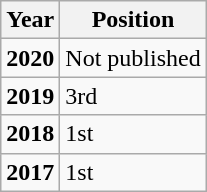<table class="wikitable">
<tr>
<th>Year</th>
<th>Position</th>
</tr>
<tr>
<td><strong>2020</strong></td>
<td>Not published</td>
</tr>
<tr>
<td><strong>2019</strong></td>
<td>3rd</td>
</tr>
<tr>
<td><strong>2018</strong></td>
<td>1st</td>
</tr>
<tr>
<td><strong>2017</strong></td>
<td>1st</td>
</tr>
</table>
